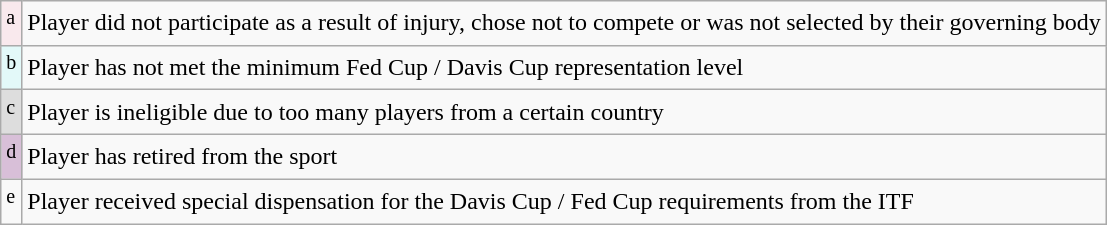<table class="wikitable">
<tr>
<td bgcolor=#F9E9ED><sup>a</sup></td>
<td>Player did not participate as a result of injury, chose not to compete or was not selected by their governing body</td>
</tr>
<tr>
<td bgcolor=#E3F9F9><sup>b</sup></td>
<td>Player has not met the minimum Fed Cup / Davis Cup representation level</td>
</tr>
<tr>
<td bgcolor=#DDDDDD><sup>c</sup></td>
<td>Player is ineligible due to too many players from a certain country</td>
</tr>
<tr>
<td bgcolor=thistle><sup>d</sup></td>
<td>Player has retired from the sport</td>
</tr>
<tr>
<td><sup>e</sup></td>
<td>Player received special dispensation for the Davis Cup / Fed Cup requirements from the ITF</td>
</tr>
</table>
